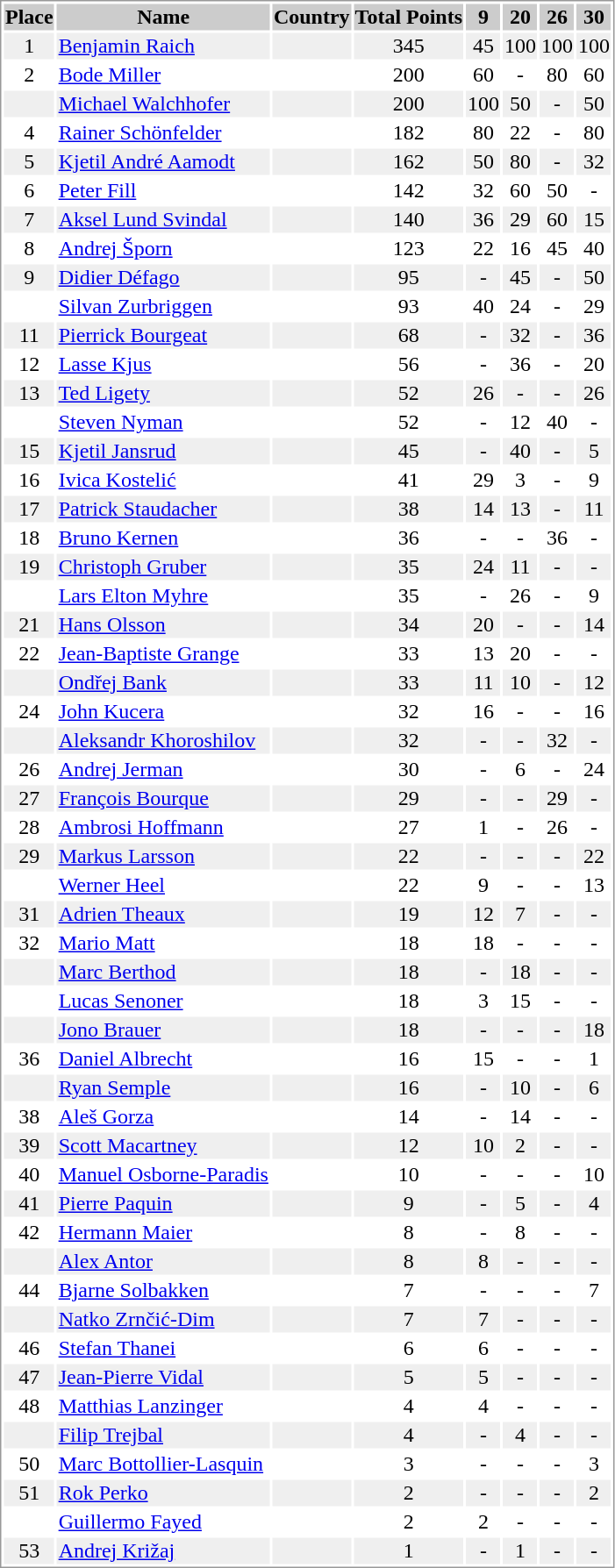<table border="0" style="border: 1px solid #999; background-color:#FFFFFF; text-align:center">
<tr align="center" bgcolor="#CCCCCC">
<th>Place</th>
<th>Name</th>
<th>Country</th>
<th>Total Points</th>
<th>9</th>
<th>20</th>
<th>26</th>
<th>30</th>
</tr>
<tr bgcolor="#EFEFEF">
<td>1</td>
<td align="left"><a href='#'>Benjamin Raich</a></td>
<td align="left"></td>
<td>345</td>
<td>45</td>
<td>100</td>
<td>100</td>
<td>100</td>
</tr>
<tr>
<td>2</td>
<td align="left"><a href='#'>Bode Miller</a></td>
<td align="left"></td>
<td>200</td>
<td>60</td>
<td>-</td>
<td>80</td>
<td>60</td>
</tr>
<tr bgcolor="#EFEFEF">
<td></td>
<td align="left"><a href='#'>Michael Walchhofer</a></td>
<td align="left"></td>
<td>200</td>
<td>100</td>
<td>50</td>
<td>-</td>
<td>50</td>
</tr>
<tr>
<td>4</td>
<td align="left"><a href='#'>Rainer Schönfelder</a></td>
<td align="left"></td>
<td>182</td>
<td>80</td>
<td>22</td>
<td>-</td>
<td>80</td>
</tr>
<tr bgcolor="#EFEFEF">
<td>5</td>
<td align="left"><a href='#'>Kjetil André Aamodt</a></td>
<td align="left"></td>
<td>162</td>
<td>50</td>
<td>80</td>
<td>-</td>
<td>32</td>
</tr>
<tr>
<td>6</td>
<td align="left"><a href='#'>Peter Fill</a></td>
<td align="left"></td>
<td>142</td>
<td>32</td>
<td>60</td>
<td>50</td>
<td>-</td>
</tr>
<tr bgcolor="#EFEFEF">
<td>7</td>
<td align="left"><a href='#'>Aksel Lund Svindal</a></td>
<td align="left"></td>
<td>140</td>
<td>36</td>
<td>29</td>
<td>60</td>
<td>15</td>
</tr>
<tr>
<td>8</td>
<td align="left"><a href='#'>Andrej Šporn</a></td>
<td align="left"></td>
<td>123</td>
<td>22</td>
<td>16</td>
<td>45</td>
<td>40</td>
</tr>
<tr bgcolor="#EFEFEF">
<td>9</td>
<td align="left"><a href='#'>Didier Défago</a></td>
<td align="left"></td>
<td>95</td>
<td>-</td>
<td>45</td>
<td>-</td>
<td>50</td>
</tr>
<tr>
<td></td>
<td align="left"><a href='#'>Silvan Zurbriggen</a></td>
<td align="left"></td>
<td>93</td>
<td>40</td>
<td>24</td>
<td>-</td>
<td>29</td>
</tr>
<tr bgcolor="#EFEFEF">
<td>11</td>
<td align="left"><a href='#'>Pierrick Bourgeat</a></td>
<td align="left"></td>
<td>68</td>
<td>-</td>
<td>32</td>
<td>-</td>
<td>36</td>
</tr>
<tr>
<td>12</td>
<td align="left"><a href='#'>Lasse Kjus</a></td>
<td align="left"></td>
<td>56</td>
<td>-</td>
<td>36</td>
<td>-</td>
<td>20</td>
</tr>
<tr bgcolor="#EFEFEF">
<td>13</td>
<td align="left"><a href='#'>Ted Ligety</a></td>
<td align="left"></td>
<td>52</td>
<td>26</td>
<td>-</td>
<td>-</td>
<td>26</td>
</tr>
<tr>
<td></td>
<td align="left"><a href='#'>Steven Nyman</a></td>
<td align="left"></td>
<td>52</td>
<td>-</td>
<td>12</td>
<td>40</td>
<td>-</td>
</tr>
<tr bgcolor="#EFEFEF">
<td>15</td>
<td align="left"><a href='#'>Kjetil Jansrud</a></td>
<td align="left"></td>
<td>45</td>
<td>-</td>
<td>40</td>
<td>-</td>
<td>5</td>
</tr>
<tr>
<td>16</td>
<td align="left"><a href='#'>Ivica Kostelić</a></td>
<td align="left"></td>
<td>41</td>
<td>29</td>
<td>3</td>
<td>-</td>
<td>9</td>
</tr>
<tr bgcolor="#EFEFEF">
<td>17</td>
<td align="left"><a href='#'>Patrick Staudacher</a></td>
<td align="left"></td>
<td>38</td>
<td>14</td>
<td>13</td>
<td>-</td>
<td>11</td>
</tr>
<tr>
<td>18</td>
<td align="left"><a href='#'>Bruno Kernen</a></td>
<td align="left"></td>
<td>36</td>
<td>-</td>
<td>-</td>
<td>36</td>
<td>-</td>
</tr>
<tr bgcolor="#EFEFEF">
<td>19</td>
<td align="left"><a href='#'>Christoph Gruber</a></td>
<td align="left"></td>
<td>35</td>
<td>24</td>
<td>11</td>
<td>-</td>
<td>-</td>
</tr>
<tr>
<td></td>
<td align="left"><a href='#'>Lars Elton Myhre</a></td>
<td align="left"></td>
<td>35</td>
<td>-</td>
<td>26</td>
<td>-</td>
<td>9</td>
</tr>
<tr bgcolor="#EFEFEF">
<td>21</td>
<td align="left"><a href='#'>Hans Olsson</a></td>
<td align="left"></td>
<td>34</td>
<td>20</td>
<td>-</td>
<td>-</td>
<td>14</td>
</tr>
<tr>
<td>22</td>
<td align="left"><a href='#'>Jean-Baptiste Grange</a></td>
<td align="left"></td>
<td>33</td>
<td>13</td>
<td>20</td>
<td>-</td>
<td>-</td>
</tr>
<tr bgcolor="#EFEFEF">
<td></td>
<td align="left"><a href='#'>Ondřej Bank</a></td>
<td align="left"></td>
<td>33</td>
<td>11</td>
<td>10</td>
<td>-</td>
<td>12</td>
</tr>
<tr>
<td>24</td>
<td align="left"><a href='#'>John Kucera</a></td>
<td align="left"></td>
<td>32</td>
<td>16</td>
<td>-</td>
<td>-</td>
<td>16</td>
</tr>
<tr bgcolor="#EFEFEF">
<td></td>
<td align="left"><a href='#'>Aleksandr Khoroshilov</a></td>
<td align="left"></td>
<td>32</td>
<td>-</td>
<td>-</td>
<td>32</td>
<td>-</td>
</tr>
<tr>
<td>26</td>
<td align="left"><a href='#'>Andrej Jerman</a></td>
<td align="left"></td>
<td>30</td>
<td>-</td>
<td>6</td>
<td>-</td>
<td>24</td>
</tr>
<tr bgcolor="#EFEFEF">
<td>27</td>
<td align="left"><a href='#'>François Bourque</a></td>
<td align="left"></td>
<td>29</td>
<td>-</td>
<td>-</td>
<td>29</td>
<td>-</td>
</tr>
<tr>
<td>28</td>
<td align="left"><a href='#'>Ambrosi Hoffmann</a></td>
<td align="left"></td>
<td>27</td>
<td>1</td>
<td>-</td>
<td>26</td>
<td>-</td>
</tr>
<tr bgcolor="#EFEFEF">
<td>29</td>
<td align="left"><a href='#'>Markus Larsson</a></td>
<td align="left"></td>
<td>22</td>
<td>-</td>
<td>-</td>
<td>-</td>
<td>22</td>
</tr>
<tr>
<td></td>
<td align="left"><a href='#'>Werner Heel</a></td>
<td align="left"></td>
<td>22</td>
<td>9</td>
<td>-</td>
<td>-</td>
<td>13</td>
</tr>
<tr bgcolor="#EFEFEF">
<td>31</td>
<td align="left"><a href='#'>Adrien Theaux</a></td>
<td align="left"></td>
<td>19</td>
<td>12</td>
<td>7</td>
<td>-</td>
<td>-</td>
</tr>
<tr>
<td>32</td>
<td align="left"><a href='#'>Mario Matt</a></td>
<td align="left"></td>
<td>18</td>
<td>18</td>
<td>-</td>
<td>-</td>
<td>-</td>
</tr>
<tr bgcolor="#EFEFEF">
<td></td>
<td align="left"><a href='#'>Marc Berthod</a></td>
<td align="left"></td>
<td>18</td>
<td>-</td>
<td>18</td>
<td>-</td>
<td>-</td>
</tr>
<tr>
<td></td>
<td align="left"><a href='#'>Lucas Senoner</a></td>
<td align="left"></td>
<td>18</td>
<td>3</td>
<td>15</td>
<td>-</td>
<td>-</td>
</tr>
<tr bgcolor="#EFEFEF">
<td></td>
<td align="left"><a href='#'>Jono Brauer</a></td>
<td align="left"></td>
<td>18</td>
<td>-</td>
<td>-</td>
<td>-</td>
<td>18</td>
</tr>
<tr>
<td>36</td>
<td align="left"><a href='#'>Daniel Albrecht</a></td>
<td align="left"></td>
<td>16</td>
<td>15</td>
<td>-</td>
<td>-</td>
<td>1</td>
</tr>
<tr bgcolor="#EFEFEF">
<td></td>
<td align="left"><a href='#'>Ryan Semple</a></td>
<td align="left"></td>
<td>16</td>
<td>-</td>
<td>10</td>
<td>-</td>
<td>6</td>
</tr>
<tr>
<td>38</td>
<td align="left"><a href='#'>Aleš Gorza</a></td>
<td align="left"></td>
<td>14</td>
<td>-</td>
<td>14</td>
<td>-</td>
<td>-</td>
</tr>
<tr bgcolor="#EFEFEF">
<td>39</td>
<td align="left"><a href='#'>Scott Macartney</a></td>
<td align="left"></td>
<td>12</td>
<td>10</td>
<td>2</td>
<td>-</td>
<td>-</td>
</tr>
<tr>
<td>40</td>
<td align="left"><a href='#'>Manuel Osborne-Paradis</a></td>
<td align="left"></td>
<td>10</td>
<td>-</td>
<td>-</td>
<td>-</td>
<td>10</td>
</tr>
<tr bgcolor="#EFEFEF">
<td>41</td>
<td align="left"><a href='#'>Pierre Paquin</a></td>
<td align="left"></td>
<td>9</td>
<td>-</td>
<td>5</td>
<td>-</td>
<td>4</td>
</tr>
<tr>
<td>42</td>
<td align="left"><a href='#'>Hermann Maier</a></td>
<td align="left"></td>
<td>8</td>
<td>-</td>
<td>8</td>
<td>-</td>
<td>-</td>
</tr>
<tr bgcolor="#EFEFEF">
<td></td>
<td align="left"><a href='#'>Alex Antor</a></td>
<td align="left"></td>
<td>8</td>
<td>8</td>
<td>-</td>
<td>-</td>
<td>-</td>
</tr>
<tr>
<td>44</td>
<td align="left"><a href='#'>Bjarne Solbakken</a></td>
<td align="left"></td>
<td>7</td>
<td>-</td>
<td>-</td>
<td>-</td>
<td>7</td>
</tr>
<tr bgcolor="#EFEFEF">
<td></td>
<td align="left"><a href='#'>Natko Zrnčić-Dim</a></td>
<td align="left"></td>
<td>7</td>
<td>7</td>
<td>-</td>
<td>-</td>
<td>-</td>
</tr>
<tr>
<td>46</td>
<td align="left"><a href='#'>Stefan Thanei</a></td>
<td align="left"></td>
<td>6</td>
<td>6</td>
<td>-</td>
<td>-</td>
<td>-</td>
</tr>
<tr bgcolor="#EFEFEF">
<td>47</td>
<td align="left"><a href='#'>Jean-Pierre Vidal</a></td>
<td align="left"></td>
<td>5</td>
<td>5</td>
<td>-</td>
<td>-</td>
<td>-</td>
</tr>
<tr>
<td>48</td>
<td align="left"><a href='#'>Matthias Lanzinger</a></td>
<td align="left"></td>
<td>4</td>
<td>4</td>
<td>-</td>
<td>-</td>
<td>-</td>
</tr>
<tr bgcolor="#EFEFEF">
<td></td>
<td align="left"><a href='#'>Filip Trejbal</a></td>
<td align="left"></td>
<td>4</td>
<td>-</td>
<td>4</td>
<td>-</td>
<td>-</td>
</tr>
<tr>
<td>50</td>
<td align="left"><a href='#'>Marc Bottollier-Lasquin</a></td>
<td align="left"></td>
<td>3</td>
<td>-</td>
<td>-</td>
<td>-</td>
<td>3</td>
</tr>
<tr bgcolor="#EFEFEF">
<td>51</td>
<td align="left"><a href='#'>Rok Perko</a></td>
<td align="left"></td>
<td>2</td>
<td>-</td>
<td>-</td>
<td>-</td>
<td>2</td>
</tr>
<tr>
<td></td>
<td align="left"><a href='#'>Guillermo Fayed</a></td>
<td align="left"></td>
<td>2</td>
<td>2</td>
<td>-</td>
<td>-</td>
<td>-</td>
</tr>
<tr bgcolor="#EFEFEF">
<td>53</td>
<td align="left"><a href='#'>Andrej Križaj</a></td>
<td align="left"></td>
<td>1</td>
<td>-</td>
<td>1</td>
<td>-</td>
<td>-</td>
</tr>
</table>
